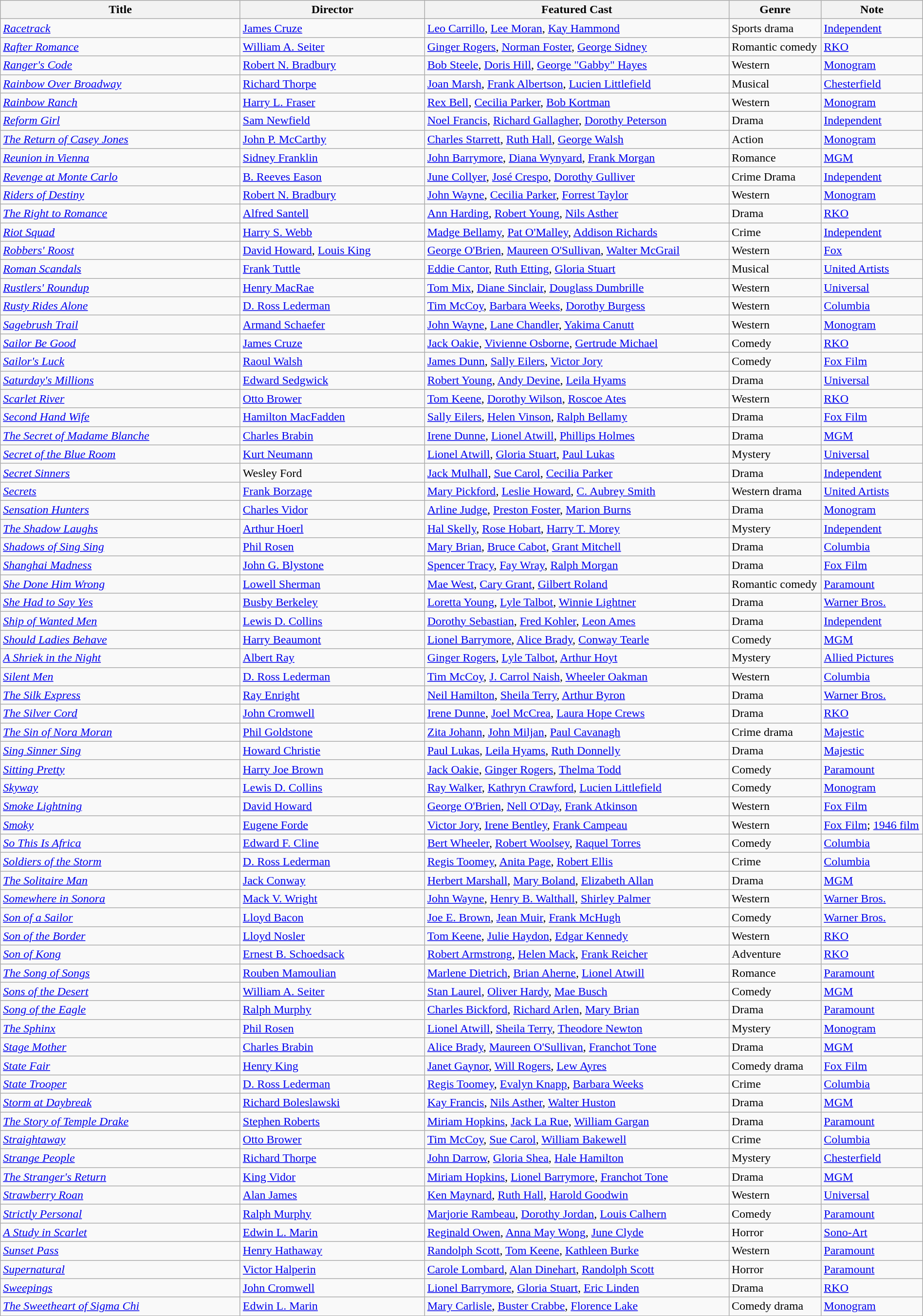<table class="wikitable" style="width:100%;">
<tr>
<th style="width:26%;">Title</th>
<th style="width:20%;">Director</th>
<th style="width:33%;">Featured Cast</th>
<th style="width:10%;">Genre</th>
<th style="width:11%;">Note</th>
</tr>
<tr>
<td><em><a href='#'>Racetrack</a></em></td>
<td><a href='#'>James Cruze</a></td>
<td><a href='#'>Leo Carrillo</a>, <a href='#'>Lee Moran</a>, <a href='#'>Kay Hammond</a></td>
<td>Sports drama</td>
<td><a href='#'>Independent</a></td>
</tr>
<tr>
<td><em><a href='#'>Rafter Romance</a></em></td>
<td><a href='#'>William A. Seiter</a></td>
<td><a href='#'>Ginger Rogers</a>, <a href='#'>Norman Foster</a>, <a href='#'>George Sidney</a></td>
<td>Romantic comedy</td>
<td><a href='#'>RKO</a></td>
</tr>
<tr>
<td><em><a href='#'>Ranger's Code</a></em></td>
<td><a href='#'>Robert N. Bradbury</a></td>
<td><a href='#'>Bob Steele</a>, <a href='#'>Doris Hill</a>, <a href='#'>George "Gabby" Hayes</a></td>
<td>Western</td>
<td><a href='#'>Monogram</a></td>
</tr>
<tr>
<td><em><a href='#'>Rainbow Over Broadway</a></em></td>
<td><a href='#'>Richard Thorpe</a></td>
<td><a href='#'>Joan Marsh</a>, <a href='#'>Frank Albertson</a>, <a href='#'>Lucien Littlefield</a></td>
<td>Musical</td>
<td><a href='#'>Chesterfield</a></td>
</tr>
<tr>
<td><em><a href='#'>Rainbow Ranch</a></em></td>
<td><a href='#'>Harry L. Fraser</a></td>
<td><a href='#'>Rex Bell</a>, <a href='#'>Cecilia Parker</a>, <a href='#'>Bob Kortman</a></td>
<td>Western</td>
<td><a href='#'>Monogram</a></td>
</tr>
<tr>
<td><em><a href='#'>Reform Girl</a></em></td>
<td><a href='#'>Sam Newfield</a></td>
<td><a href='#'>Noel Francis</a>, <a href='#'>Richard Gallagher</a>, <a href='#'>Dorothy Peterson</a></td>
<td>Drama</td>
<td><a href='#'>Independent</a></td>
</tr>
<tr>
<td><em><a href='#'>The Return of Casey Jones</a></em></td>
<td><a href='#'>John P. McCarthy</a></td>
<td><a href='#'>Charles Starrett</a>, <a href='#'>Ruth Hall</a>, <a href='#'>George Walsh</a></td>
<td>Action</td>
<td><a href='#'>Monogram</a></td>
</tr>
<tr>
<td><em><a href='#'>Reunion in Vienna</a></em></td>
<td><a href='#'>Sidney Franklin</a></td>
<td><a href='#'>John Barrymore</a>, <a href='#'>Diana Wynyard</a>, <a href='#'>Frank Morgan</a></td>
<td>Romance</td>
<td><a href='#'>MGM</a></td>
</tr>
<tr>
<td><em><a href='#'>Revenge at Monte Carlo</a></em></td>
<td><a href='#'>B. Reeves Eason</a></td>
<td><a href='#'>June Collyer</a>, <a href='#'>José Crespo</a>, <a href='#'>Dorothy Gulliver</a></td>
<td>Crime Drama</td>
<td><a href='#'>Independent</a></td>
</tr>
<tr>
<td><em><a href='#'>Riders of Destiny</a></em></td>
<td><a href='#'>Robert N. Bradbury</a></td>
<td><a href='#'>John Wayne</a>, <a href='#'>Cecilia Parker</a>, <a href='#'>Forrest Taylor</a></td>
<td>Western</td>
<td><a href='#'>Monogram</a></td>
</tr>
<tr>
<td><em><a href='#'>The Right to Romance</a></em></td>
<td><a href='#'>Alfred Santell</a></td>
<td><a href='#'>Ann Harding</a>, <a href='#'>Robert Young</a>, <a href='#'>Nils Asther</a></td>
<td>Drama</td>
<td><a href='#'>RKO</a></td>
</tr>
<tr>
<td><em><a href='#'>Riot Squad</a></em></td>
<td><a href='#'>Harry S. Webb</a></td>
<td><a href='#'>Madge Bellamy</a>, <a href='#'>Pat O'Malley</a>, <a href='#'>Addison Richards</a></td>
<td>Crime</td>
<td><a href='#'>Independent</a></td>
</tr>
<tr>
<td><em><a href='#'>Robbers' Roost</a></em></td>
<td><a href='#'>David Howard</a>, <a href='#'>Louis King</a></td>
<td><a href='#'>George O'Brien</a>, <a href='#'>Maureen O'Sullivan</a>, <a href='#'>Walter McGrail</a></td>
<td>Western</td>
<td><a href='#'>Fox</a></td>
</tr>
<tr>
<td><em><a href='#'>Roman Scandals</a></em></td>
<td><a href='#'>Frank Tuttle</a></td>
<td><a href='#'>Eddie Cantor</a>, <a href='#'>Ruth Etting</a>, <a href='#'>Gloria Stuart</a></td>
<td>Musical</td>
<td><a href='#'>United Artists</a></td>
</tr>
<tr>
<td><em><a href='#'>Rustlers' Roundup</a></em></td>
<td><a href='#'>Henry MacRae</a></td>
<td><a href='#'>Tom Mix</a>, <a href='#'>Diane Sinclair</a>, <a href='#'>Douglass Dumbrille</a></td>
<td>Western</td>
<td><a href='#'>Universal</a></td>
</tr>
<tr>
<td><em><a href='#'>Rusty Rides Alone</a></em></td>
<td><a href='#'>D. Ross Lederman</a></td>
<td><a href='#'>Tim McCoy</a>, <a href='#'>Barbara Weeks</a>, <a href='#'>Dorothy Burgess</a></td>
<td>Western</td>
<td><a href='#'>Columbia</a></td>
</tr>
<tr>
<td><em><a href='#'>Sagebrush Trail</a></em></td>
<td><a href='#'>Armand Schaefer</a></td>
<td><a href='#'>John Wayne</a>, <a href='#'>Lane Chandler</a>, <a href='#'>Yakima Canutt</a></td>
<td>Western</td>
<td><a href='#'>Monogram</a></td>
</tr>
<tr>
<td><em><a href='#'>Sailor Be Good</a></em></td>
<td><a href='#'>James Cruze</a></td>
<td><a href='#'>Jack Oakie</a>, <a href='#'>Vivienne Osborne</a>, <a href='#'>Gertrude Michael</a></td>
<td>Comedy</td>
<td><a href='#'>RKO</a></td>
</tr>
<tr>
<td><em><a href='#'>Sailor's Luck</a></em></td>
<td><a href='#'>Raoul Walsh</a></td>
<td><a href='#'>James Dunn</a>, <a href='#'>Sally Eilers</a>, <a href='#'>Victor Jory</a></td>
<td>Comedy</td>
<td><a href='#'>Fox Film</a></td>
</tr>
<tr>
<td><em><a href='#'>Saturday's Millions</a></em></td>
<td><a href='#'>Edward Sedgwick</a></td>
<td><a href='#'>Robert Young</a>, <a href='#'>Andy Devine</a>, <a href='#'>Leila Hyams</a></td>
<td>Drama</td>
<td><a href='#'>Universal</a></td>
</tr>
<tr>
<td><em><a href='#'>Scarlet River</a></em></td>
<td><a href='#'>Otto Brower</a></td>
<td><a href='#'>Tom Keene</a>, <a href='#'>Dorothy Wilson</a>, <a href='#'>Roscoe Ates</a></td>
<td>Western</td>
<td><a href='#'>RKO</a></td>
</tr>
<tr>
<td><em><a href='#'>Second Hand Wife</a></em></td>
<td><a href='#'>Hamilton MacFadden</a></td>
<td><a href='#'>Sally Eilers</a>, <a href='#'>Helen Vinson</a>, <a href='#'>Ralph Bellamy</a></td>
<td>Drama</td>
<td><a href='#'>Fox Film</a></td>
</tr>
<tr>
<td><em><a href='#'>The Secret of Madame Blanche</a></em></td>
<td><a href='#'>Charles Brabin</a></td>
<td><a href='#'>Irene Dunne</a>, <a href='#'>Lionel Atwill</a>, <a href='#'>Phillips Holmes</a></td>
<td>Drama</td>
<td><a href='#'>MGM</a></td>
</tr>
<tr>
<td><em><a href='#'>Secret of the Blue Room</a></em></td>
<td><a href='#'>Kurt Neumann</a></td>
<td><a href='#'>Lionel Atwill</a>, <a href='#'>Gloria Stuart</a>, <a href='#'>Paul Lukas</a></td>
<td>Mystery</td>
<td><a href='#'>Universal</a></td>
</tr>
<tr>
<td><em><a href='#'>Secret Sinners</a></em></td>
<td>Wesley Ford</td>
<td><a href='#'>Jack Mulhall</a>, <a href='#'>Sue Carol</a>, <a href='#'>Cecilia Parker</a></td>
<td>Drama</td>
<td><a href='#'>Independent</a></td>
</tr>
<tr>
<td><em><a href='#'>Secrets</a></em></td>
<td><a href='#'>Frank Borzage</a></td>
<td><a href='#'>Mary Pickford</a>, <a href='#'>Leslie Howard</a>, <a href='#'>C. Aubrey Smith</a></td>
<td>Western  drama</td>
<td><a href='#'>United Artists</a></td>
</tr>
<tr>
<td><em><a href='#'>Sensation Hunters</a></em></td>
<td><a href='#'>Charles Vidor</a></td>
<td><a href='#'>Arline Judge</a>, <a href='#'>Preston Foster</a>, <a href='#'>Marion Burns</a></td>
<td>Drama</td>
<td><a href='#'>Monogram</a></td>
</tr>
<tr>
<td><em><a href='#'>The Shadow Laughs</a></em></td>
<td><a href='#'>Arthur Hoerl</a></td>
<td><a href='#'>Hal Skelly</a>, <a href='#'>Rose Hobart</a>, <a href='#'>Harry T. Morey</a></td>
<td>Mystery</td>
<td><a href='#'>Independent</a></td>
</tr>
<tr>
<td><em><a href='#'>Shadows of Sing Sing</a></em></td>
<td><a href='#'>Phil Rosen</a></td>
<td><a href='#'>Mary Brian</a>, <a href='#'>Bruce Cabot</a>, <a href='#'>Grant Mitchell</a></td>
<td>Drama</td>
<td><a href='#'>Columbia</a></td>
</tr>
<tr>
<td><em><a href='#'>Shanghai Madness</a></em></td>
<td><a href='#'>John G. Blystone</a></td>
<td><a href='#'>Spencer Tracy</a>, <a href='#'>Fay Wray</a>, <a href='#'>Ralph Morgan</a></td>
<td>Drama</td>
<td><a href='#'>Fox Film</a></td>
</tr>
<tr>
<td><em><a href='#'>She Done Him Wrong</a></em></td>
<td><a href='#'>Lowell Sherman</a></td>
<td><a href='#'>Mae West</a>, <a href='#'>Cary Grant</a>, <a href='#'>Gilbert Roland</a></td>
<td>Romantic comedy</td>
<td><a href='#'>Paramount</a></td>
</tr>
<tr>
<td><em><a href='#'>She Had to Say Yes</a></em></td>
<td><a href='#'>Busby Berkeley</a></td>
<td><a href='#'>Loretta Young</a>, <a href='#'>Lyle Talbot</a>, <a href='#'>Winnie Lightner</a></td>
<td>Drama</td>
<td><a href='#'>Warner Bros.</a></td>
</tr>
<tr>
<td><em><a href='#'>Ship of Wanted Men</a></em></td>
<td><a href='#'>Lewis D. Collins</a></td>
<td><a href='#'>Dorothy Sebastian</a>, <a href='#'>Fred Kohler</a>, <a href='#'>Leon Ames</a></td>
<td>Drama</td>
<td><a href='#'>Independent</a></td>
</tr>
<tr>
<td><em><a href='#'>Should Ladies Behave</a></em></td>
<td><a href='#'>Harry Beaumont</a></td>
<td><a href='#'>Lionel Barrymore</a>, <a href='#'>Alice Brady</a>, <a href='#'>Conway Tearle</a></td>
<td>Comedy</td>
<td><a href='#'>MGM</a></td>
</tr>
<tr>
<td><em><a href='#'>A Shriek in the Night</a></em></td>
<td><a href='#'>Albert Ray</a></td>
<td><a href='#'>Ginger Rogers</a>, <a href='#'>Lyle Talbot</a>, <a href='#'>Arthur Hoyt</a></td>
<td>Mystery</td>
<td><a href='#'>Allied Pictures</a></td>
</tr>
<tr>
<td><em><a href='#'>Silent Men</a></em></td>
<td><a href='#'>D. Ross Lederman</a></td>
<td><a href='#'>Tim McCoy</a>, <a href='#'>J. Carrol Naish</a>, <a href='#'>Wheeler Oakman</a></td>
<td>Western</td>
<td><a href='#'>Columbia</a></td>
</tr>
<tr>
<td><em><a href='#'>The Silk Express</a></em></td>
<td><a href='#'>Ray Enright</a></td>
<td><a href='#'>Neil Hamilton</a>, <a href='#'>Sheila Terry</a>, <a href='#'>Arthur Byron</a></td>
<td>Drama</td>
<td><a href='#'>Warner Bros.</a></td>
</tr>
<tr>
<td><em><a href='#'>The Silver Cord</a></em></td>
<td><a href='#'>John Cromwell</a></td>
<td><a href='#'>Irene Dunne</a>, <a href='#'>Joel McCrea</a>, <a href='#'>Laura Hope Crews</a></td>
<td>Drama</td>
<td><a href='#'>RKO</a></td>
</tr>
<tr>
<td><em><a href='#'>The Sin of Nora Moran</a></em></td>
<td><a href='#'>Phil Goldstone</a></td>
<td><a href='#'>Zita Johann</a>, <a href='#'>John Miljan</a>, <a href='#'>Paul Cavanagh</a></td>
<td>Crime drama</td>
<td><a href='#'>Majestic</a></td>
</tr>
<tr>
<td><em><a href='#'>Sing Sinner Sing</a></em></td>
<td><a href='#'>Howard Christie</a></td>
<td><a href='#'>Paul Lukas</a>, <a href='#'>Leila Hyams</a>, <a href='#'>Ruth Donnelly</a></td>
<td>Drama</td>
<td><a href='#'>Majestic</a></td>
</tr>
<tr>
<td><em><a href='#'>Sitting Pretty</a></em></td>
<td><a href='#'>Harry Joe Brown</a></td>
<td><a href='#'>Jack Oakie</a>, <a href='#'>Ginger Rogers</a>, <a href='#'>Thelma Todd</a></td>
<td>Comedy</td>
<td><a href='#'>Paramount</a></td>
</tr>
<tr>
<td><em><a href='#'>Skyway</a></em></td>
<td><a href='#'>Lewis D. Collins</a></td>
<td><a href='#'>Ray Walker</a>, <a href='#'>Kathryn Crawford</a>, <a href='#'>Lucien Littlefield</a></td>
<td>Comedy</td>
<td><a href='#'>Monogram</a></td>
</tr>
<tr>
<td><em><a href='#'>Smoke Lightning</a></em></td>
<td><a href='#'>David Howard</a></td>
<td><a href='#'>George O'Brien</a>, <a href='#'>Nell O'Day</a>, <a href='#'>Frank Atkinson</a></td>
<td>Western</td>
<td><a href='#'>Fox Film</a></td>
</tr>
<tr>
<td><em><a href='#'>Smoky</a></em></td>
<td><a href='#'>Eugene Forde</a></td>
<td><a href='#'>Victor Jory</a>, <a href='#'>Irene Bentley</a>, <a href='#'>Frank Campeau</a></td>
<td>Western</td>
<td><a href='#'>Fox Film</a>; <a href='#'>1946 film</a></td>
</tr>
<tr>
<td><em><a href='#'>So This Is Africa</a></em></td>
<td><a href='#'>Edward F. Cline</a></td>
<td><a href='#'>Bert Wheeler</a>, <a href='#'>Robert Woolsey</a>, <a href='#'>Raquel Torres</a></td>
<td>Comedy</td>
<td><a href='#'>Columbia</a></td>
</tr>
<tr>
<td><em><a href='#'>Soldiers of the Storm</a></em></td>
<td><a href='#'>D. Ross Lederman</a></td>
<td><a href='#'>Regis Toomey</a>, <a href='#'>Anita Page</a>, <a href='#'>Robert Ellis</a></td>
<td>Crime</td>
<td><a href='#'>Columbia</a></td>
</tr>
<tr>
<td><em><a href='#'>The Solitaire Man</a></em></td>
<td><a href='#'>Jack Conway</a></td>
<td><a href='#'>Herbert Marshall</a>, <a href='#'>Mary Boland</a>, <a href='#'>Elizabeth Allan</a></td>
<td>Drama</td>
<td><a href='#'>MGM</a></td>
</tr>
<tr>
<td><em><a href='#'>Somewhere in Sonora</a></em></td>
<td><a href='#'>Mack V. Wright</a></td>
<td><a href='#'>John Wayne</a>, <a href='#'>Henry B. Walthall</a>, <a href='#'>Shirley Palmer</a></td>
<td>Western</td>
<td><a href='#'>Warner Bros.</a></td>
</tr>
<tr>
<td><em><a href='#'>Son of a Sailor</a></em></td>
<td><a href='#'>Lloyd Bacon</a></td>
<td><a href='#'>Joe E. Brown</a>, <a href='#'>Jean Muir</a>, <a href='#'>Frank McHugh</a></td>
<td>Comedy</td>
<td><a href='#'>Warner Bros.</a></td>
</tr>
<tr>
<td><em><a href='#'>Son of the Border</a></em></td>
<td><a href='#'>Lloyd Nosler</a></td>
<td><a href='#'>Tom Keene</a>, <a href='#'>Julie Haydon</a>, <a href='#'>Edgar Kennedy</a></td>
<td>Western</td>
<td><a href='#'>RKO</a></td>
</tr>
<tr>
<td><em><a href='#'>Son of Kong</a></em></td>
<td><a href='#'>Ernest B. Schoedsack</a></td>
<td><a href='#'>Robert Armstrong</a>, <a href='#'>Helen Mack</a>, <a href='#'>Frank Reicher</a></td>
<td>Adventure</td>
<td><a href='#'>RKO</a></td>
</tr>
<tr>
<td><em><a href='#'>The Song of Songs</a></em></td>
<td><a href='#'>Rouben Mamoulian</a></td>
<td><a href='#'>Marlene Dietrich</a>, <a href='#'>Brian Aherne</a>, <a href='#'>Lionel Atwill</a></td>
<td>Romance</td>
<td><a href='#'>Paramount</a></td>
</tr>
<tr>
<td><em><a href='#'>Sons of the Desert</a></em></td>
<td><a href='#'>William A. Seiter</a></td>
<td><a href='#'>Stan Laurel</a>, <a href='#'>Oliver Hardy</a>, <a href='#'>Mae Busch</a></td>
<td>Comedy</td>
<td><a href='#'>MGM</a></td>
</tr>
<tr>
<td><em><a href='#'>Song of the Eagle</a></em></td>
<td><a href='#'>Ralph Murphy</a></td>
<td><a href='#'>Charles Bickford</a>, <a href='#'>Richard Arlen</a>, <a href='#'>Mary Brian</a></td>
<td>Drama</td>
<td><a href='#'>Paramount</a></td>
</tr>
<tr>
<td><em><a href='#'>The Sphinx</a></em></td>
<td><a href='#'>Phil Rosen</a></td>
<td><a href='#'>Lionel Atwill</a>, <a href='#'>Sheila Terry</a>, <a href='#'>Theodore Newton</a></td>
<td>Mystery</td>
<td><a href='#'>Monogram</a></td>
</tr>
<tr>
<td><em><a href='#'>Stage Mother</a></em></td>
<td><a href='#'>Charles Brabin</a></td>
<td><a href='#'>Alice Brady</a>, <a href='#'>Maureen O'Sullivan</a>, <a href='#'>Franchot Tone</a></td>
<td>Drama</td>
<td><a href='#'>MGM</a></td>
</tr>
<tr>
<td><em><a href='#'>State Fair</a></em></td>
<td><a href='#'>Henry King</a></td>
<td><a href='#'>Janet Gaynor</a>, <a href='#'>Will Rogers</a>, <a href='#'>Lew Ayres</a></td>
<td>Comedy drama</td>
<td><a href='#'>Fox Film</a></td>
</tr>
<tr>
<td><em><a href='#'>State Trooper</a></em></td>
<td><a href='#'>D. Ross Lederman</a></td>
<td><a href='#'>Regis Toomey</a>, <a href='#'>Evalyn Knapp</a>, <a href='#'>Barbara Weeks</a></td>
<td>Crime</td>
<td><a href='#'>Columbia</a></td>
</tr>
<tr>
<td><em><a href='#'>Storm at Daybreak</a></em></td>
<td><a href='#'>Richard Boleslawski</a></td>
<td><a href='#'>Kay Francis</a>, <a href='#'>Nils Asther</a>, <a href='#'>Walter Huston</a></td>
<td>Drama</td>
<td><a href='#'>MGM</a></td>
</tr>
<tr>
<td><em><a href='#'>The Story of Temple Drake</a></em></td>
<td><a href='#'>Stephen Roberts</a></td>
<td><a href='#'>Miriam Hopkins</a>, <a href='#'>Jack La Rue</a>, <a href='#'>William Gargan</a></td>
<td>Drama</td>
<td><a href='#'>Paramount</a></td>
</tr>
<tr>
<td><em><a href='#'>Straightaway</a></em></td>
<td><a href='#'>Otto Brower</a></td>
<td><a href='#'>Tim McCoy</a>, <a href='#'>Sue Carol</a>, <a href='#'>William Bakewell</a></td>
<td>Crime</td>
<td><a href='#'>Columbia</a></td>
</tr>
<tr>
<td><em><a href='#'>Strange People</a></em></td>
<td><a href='#'>Richard Thorpe</a></td>
<td><a href='#'>John Darrow</a>, <a href='#'>Gloria Shea</a>, <a href='#'>Hale Hamilton</a></td>
<td>Mystery</td>
<td><a href='#'>Chesterfield</a></td>
</tr>
<tr>
<td><em><a href='#'>The Stranger's Return</a></em></td>
<td><a href='#'>King Vidor</a></td>
<td><a href='#'>Miriam Hopkins</a>, <a href='#'>Lionel Barrymore</a>, <a href='#'>Franchot Tone</a></td>
<td>Drama</td>
<td><a href='#'>MGM</a></td>
</tr>
<tr>
<td><em><a href='#'>Strawberry Roan</a></em></td>
<td><a href='#'>Alan James</a></td>
<td><a href='#'>Ken Maynard</a>, <a href='#'>Ruth Hall</a>, <a href='#'>Harold Goodwin</a></td>
<td>Western</td>
<td><a href='#'>Universal</a></td>
</tr>
<tr>
<td><em><a href='#'>Strictly Personal</a></em></td>
<td><a href='#'>Ralph Murphy</a></td>
<td><a href='#'>Marjorie Rambeau</a>, <a href='#'>Dorothy Jordan</a>, <a href='#'>Louis Calhern</a></td>
<td>Comedy</td>
<td><a href='#'>Paramount</a></td>
</tr>
<tr>
<td><em><a href='#'>A Study in Scarlet</a></em></td>
<td><a href='#'>Edwin L. Marin</a></td>
<td><a href='#'>Reginald Owen</a>, <a href='#'>Anna May Wong</a>, <a href='#'>June Clyde</a></td>
<td>Horror</td>
<td><a href='#'>Sono-Art</a></td>
</tr>
<tr>
<td><em><a href='#'>Sunset Pass</a></em></td>
<td><a href='#'>Henry Hathaway</a></td>
<td><a href='#'>Randolph Scott</a>, <a href='#'>Tom Keene</a>, <a href='#'>Kathleen Burke</a></td>
<td>Western</td>
<td><a href='#'>Paramount</a></td>
</tr>
<tr>
<td><em><a href='#'>Supernatural</a></em></td>
<td><a href='#'>Victor Halperin</a></td>
<td><a href='#'>Carole Lombard</a>, <a href='#'>Alan Dinehart</a>, <a href='#'>Randolph Scott</a></td>
<td>Horror</td>
<td><a href='#'>Paramount</a></td>
</tr>
<tr>
<td><em><a href='#'>Sweepings</a></em></td>
<td><a href='#'>John Cromwell</a></td>
<td><a href='#'>Lionel Barrymore</a>, <a href='#'>Gloria Stuart</a>, <a href='#'>Eric Linden</a></td>
<td>Drama</td>
<td><a href='#'>RKO</a></td>
</tr>
<tr>
<td><em><a href='#'>The Sweetheart of Sigma Chi</a></em></td>
<td><a href='#'>Edwin L. Marin</a></td>
<td><a href='#'>Mary Carlisle</a>, <a href='#'>Buster Crabbe</a>, <a href='#'>Florence Lake</a></td>
<td>Comedy drama</td>
<td><a href='#'>Monogram</a></td>
</tr>
</table>
